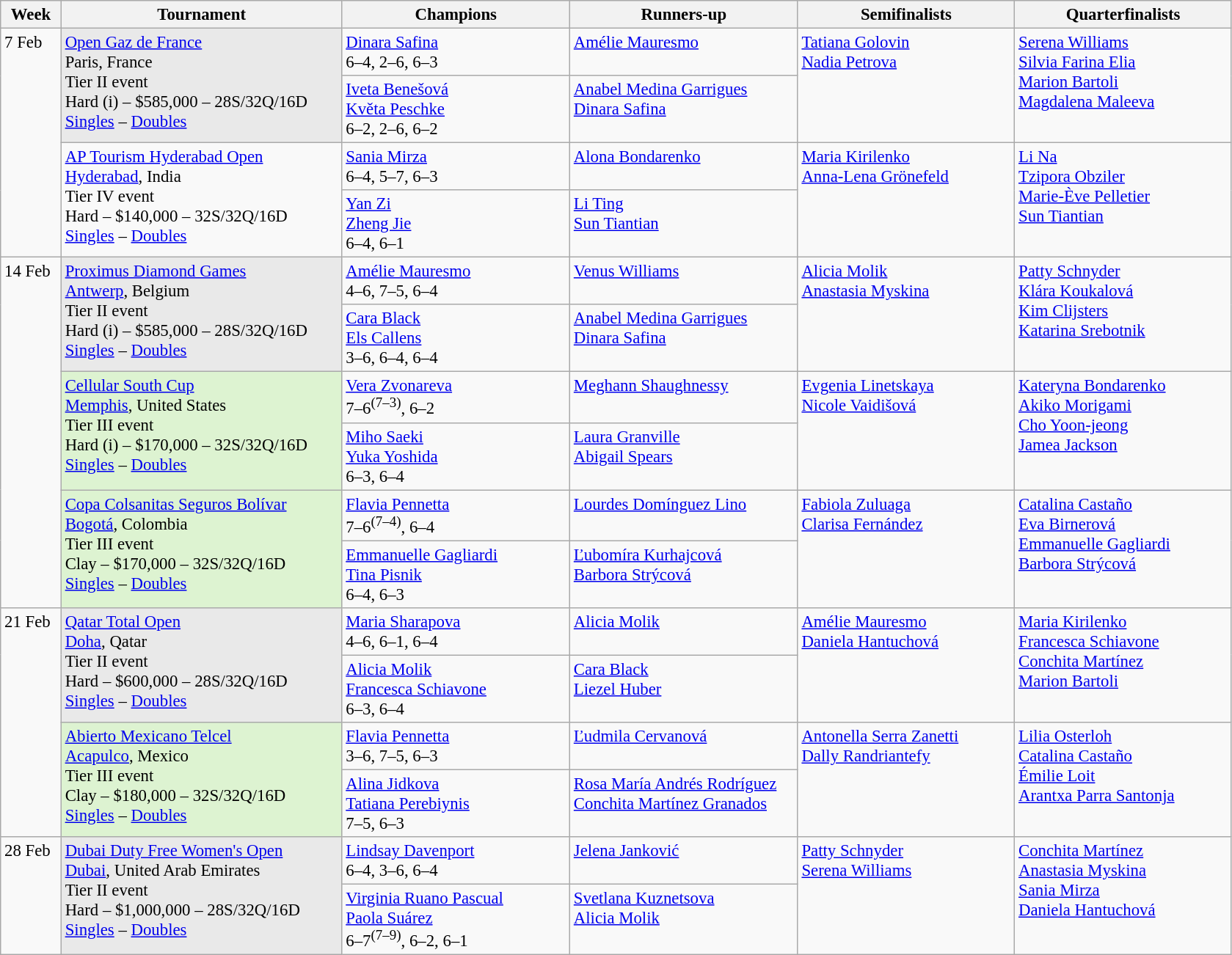<table class=wikitable style=font-size:95%>
<tr>
<th style="width:48px;">Week</th>
<th style="width:248px;">Tournament</th>
<th style="width:200px;">Champions</th>
<th style="width:200px;">Runners-up</th>
<th style="width:190px;">Semifinalists</th>
<th style="width:190px;">Quarterfinalists</th>
</tr>
<tr valign="top">
<td rowspan=4>7 Feb</td>
<td rowspan=2 bgcolor="#E9E9E9"><a href='#'>Open Gaz de France</a><br> Paris, France <br>Tier II event <br> Hard (i) – $585,000 – 28S/32Q/16D<br> <a href='#'>Singles</a> – <a href='#'>Doubles</a></td>
<td> <a href='#'>Dinara Safina</a> <br> 6–4, 2–6, 6–3</td>
<td> <a href='#'>Amélie Mauresmo</a></td>
<td rowspan=2> <a href='#'>Tatiana Golovin</a><br> <a href='#'>Nadia Petrova</a></td>
<td rowspan=2> <a href='#'>Serena Williams</a>  <br>  <a href='#'>Silvia Farina Elia</a> <br> <a href='#'>Marion Bartoli</a><br>  <a href='#'>Magdalena Maleeva</a></td>
</tr>
<tr valign="top">
<td> <a href='#'>Iveta Benešová</a> <br>  <a href='#'>Květa Peschke</a><br>6–2, 2–6, 6–2</td>
<td> <a href='#'>Anabel Medina Garrigues</a> <br>  <a href='#'>Dinara Safina</a></td>
</tr>
<tr valign="top">
<td rowspan=2><a href='#'>AP Tourism Hyderabad Open</a><br> <a href='#'>Hyderabad</a>, India <br>Tier IV event <br> Hard – $140,000 – 32S/32Q/16D<br><a href='#'>Singles</a> – <a href='#'>Doubles</a></td>
<td> <a href='#'>Sania Mirza</a> <br> 6–4, 5–7, 6–3</td>
<td> <a href='#'>Alona Bondarenko</a></td>
<td rowspan=2> <a href='#'>Maria Kirilenko</a><br> <a href='#'>Anna-Lena Grönefeld</a></td>
<td rowspan=2> <a href='#'>Li Na</a>  <br>  <a href='#'>Tzipora Obziler</a> <br> <a href='#'>Marie-Ève Pelletier</a><br>  <a href='#'>Sun Tiantian</a></td>
</tr>
<tr valign="top">
<td> <a href='#'>Yan Zi</a> <br>  <a href='#'>Zheng Jie</a><br>6–4, 6–1</td>
<td> <a href='#'>Li Ting</a> <br>  <a href='#'>Sun Tiantian</a></td>
</tr>
<tr valign="top">
<td rowspan=6>14 Feb</td>
<td rowspan=2 bgcolor="#E9E9E9"><a href='#'>Proximus Diamond Games</a><br> <a href='#'>Antwerp</a>, Belgium <br>Tier II event <br> Hard (i) – $585,000 – 28S/32Q/16D<br><a href='#'>Singles</a> – <a href='#'>Doubles</a></td>
<td> <a href='#'>Amélie Mauresmo</a> <br> 4–6, 7–5, 6–4</td>
<td> <a href='#'>Venus Williams</a></td>
<td rowspan=2> <a href='#'>Alicia Molik</a><br> <a href='#'>Anastasia Myskina</a></td>
<td rowspan=2> <a href='#'>Patty Schnyder</a>  <br>  <a href='#'>Klára Koukalová</a> <br> <a href='#'>Kim Clijsters</a><br>  <a href='#'>Katarina Srebotnik</a></td>
</tr>
<tr valign="top">
<td> <a href='#'>Cara Black</a> <br>  <a href='#'>Els Callens</a><br>3–6, 6–4, 6–4</td>
<td> <a href='#'>Anabel Medina Garrigues</a> <br>  <a href='#'>Dinara Safina</a></td>
</tr>
<tr valign="top">
<td rowspan=2 bgcolor="#DDF3D1"><a href='#'>Cellular South Cup</a><br> <a href='#'>Memphis</a>, United States <br>Tier III event <br> Hard (i) – $170,000 – 32S/32Q/16D<br><a href='#'>Singles</a> – <a href='#'>Doubles</a></td>
<td> <a href='#'>Vera Zvonareva</a> <br> 7–6<sup>(7–3)</sup>, 6–2</td>
<td> <a href='#'>Meghann Shaughnessy</a></td>
<td rowspan=2> <a href='#'>Evgenia Linetskaya</a><br> <a href='#'>Nicole Vaidišová</a></td>
<td rowspan=2> <a href='#'>Kateryna Bondarenko</a>  <br>  <a href='#'>Akiko Morigami</a> <br> <a href='#'>Cho Yoon-jeong</a><br>  <a href='#'>Jamea Jackson</a></td>
</tr>
<tr valign="top">
<td> <a href='#'>Miho Saeki</a> <br>  <a href='#'>Yuka Yoshida</a><br>6–3, 6–4</td>
<td> <a href='#'>Laura Granville</a> <br>  <a href='#'>Abigail Spears</a></td>
</tr>
<tr valign="top">
<td rowspan=2 bgcolor="#DDF3D1"><a href='#'>Copa Colsanitas Seguros Bolívar</a><br> <a href='#'>Bogotá</a>, Colombia <br>Tier III event <br> Clay – $170,000 – 32S/32Q/16D<br><a href='#'>Singles</a> – <a href='#'>Doubles</a></td>
<td> <a href='#'>Flavia Pennetta</a> <br> 7–6<sup>(7–4)</sup>, 6–4</td>
<td> <a href='#'>Lourdes Domínguez Lino</a></td>
<td rowspan=2> <a href='#'>Fabiola Zuluaga</a><br> <a href='#'>Clarisa Fernández</a></td>
<td rowspan=2> <a href='#'>Catalina Castaño</a>  <br>  <a href='#'>Eva Birnerová</a> <br> <a href='#'>Emmanuelle Gagliardi</a><br>  <a href='#'>Barbora Strýcová</a></td>
</tr>
<tr valign="top">
<td> <a href='#'>Emmanuelle Gagliardi</a> <br>  <a href='#'>Tina Pisnik</a><br>6–4, 6–3</td>
<td> <a href='#'>Ľubomíra Kurhajcová</a> <br>  <a href='#'>Barbora Strýcová</a></td>
</tr>
<tr valign="top">
<td rowspan=4>21 Feb</td>
<td rowspan=2 bgcolor="#E9E9E9"><a href='#'>Qatar Total Open</a><br> <a href='#'>Doha</a>, Qatar <br>Tier II event <br> Hard – $600,000 – 28S/32Q/16D<br><a href='#'>Singles</a> – <a href='#'>Doubles</a></td>
<td> <a href='#'>Maria Sharapova</a> <br> 4–6, 6–1, 6–4</td>
<td> <a href='#'>Alicia Molik</a></td>
<td rowspan=2> <a href='#'>Amélie Mauresmo</a><br> <a href='#'>Daniela Hantuchová</a></td>
<td rowspan=2> <a href='#'>Maria Kirilenko</a>  <br>  <a href='#'>Francesca Schiavone</a> <br> <a href='#'>Conchita Martínez</a><br>  <a href='#'>Marion Bartoli</a></td>
</tr>
<tr valign="top">
<td> <a href='#'>Alicia Molik</a> <br>  <a href='#'>Francesca Schiavone</a><br>6–3, 6–4</td>
<td> <a href='#'>Cara Black</a> <br>  <a href='#'>Liezel Huber</a></td>
</tr>
<tr valign="top">
<td rowspan=2 bgcolor="#DDF3D1"><a href='#'>Abierto Mexicano Telcel</a><br> <a href='#'>Acapulco</a>, Mexico <br>Tier III event <br> Clay – $180,000 – 32S/32Q/16D<br><a href='#'>Singles</a> – <a href='#'>Doubles</a></td>
<td> <a href='#'>Flavia Pennetta</a> <br> 3–6, 7–5, 6–3</td>
<td> <a href='#'>Ľudmila Cervanová</a></td>
<td rowspan=2> <a href='#'>Antonella Serra Zanetti</a><br> <a href='#'>Dally Randriantefy</a></td>
<td rowspan=2> <a href='#'>Lilia Osterloh</a>  <br>  <a href='#'>Catalina Castaño</a> <br> <a href='#'>Émilie Loit</a><br>  <a href='#'>Arantxa Parra Santonja</a></td>
</tr>
<tr valign="top">
<td> <a href='#'>Alina Jidkova</a> <br>  <a href='#'>Tatiana Perebiynis</a><br>7–5, 6–3</td>
<td> <a href='#'>Rosa María Andrés Rodríguez</a> <br>  <a href='#'>Conchita Martínez Granados</a></td>
</tr>
<tr valign="top">
<td rowspan=2>28 Feb</td>
<td rowspan=2 bgcolor="#E9E9E9"><a href='#'>Dubai Duty Free Women's Open</a><br> <a href='#'>Dubai</a>, United Arab Emirates <br>Tier II event <br> Hard – $1,000,000 – 28S/32Q/16D<br> <a href='#'>Singles</a> – <a href='#'>Doubles</a></td>
<td> <a href='#'>Lindsay Davenport</a> <br> 6–4, 3–6, 6–4</td>
<td> <a href='#'>Jelena Janković</a></td>
<td rowspan=2> <a href='#'>Patty Schnyder</a><br> <a href='#'>Serena Williams</a></td>
<td rowspan=2> <a href='#'>Conchita Martínez</a>  <br>  <a href='#'>Anastasia Myskina</a> <br> <a href='#'>Sania Mirza</a><br>  <a href='#'>Daniela Hantuchová</a></td>
</tr>
<tr valign="top">
<td> <a href='#'>Virginia Ruano Pascual</a> <br>  <a href='#'>Paola Suárez</a><br>6–7<sup>(7–9)</sup>, 6–2, 6–1</td>
<td> <a href='#'>Svetlana Kuznetsova</a> <br>  <a href='#'>Alicia Molik</a></td>
</tr>
</table>
